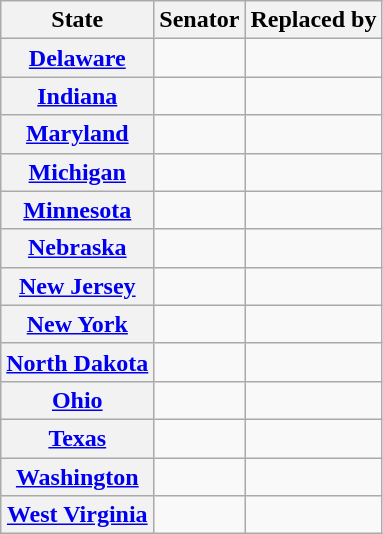<table class="wikitable sortable plainrowheaders">
<tr>
<th scope="col">State</th>
<th scope="col">Senator</th>
<th scope="col">Replaced by</th>
</tr>
<tr>
<th><a href='#'>Delaware</a></th>
<td></td>
<td></td>
</tr>
<tr>
<th><a href='#'>Indiana</a></th>
<td></td>
<td></td>
</tr>
<tr>
<th><a href='#'>Maryland</a></th>
<td></td>
<td></td>
</tr>
<tr>
<th><a href='#'>Michigan</a></th>
<td></td>
<td></td>
</tr>
<tr>
<th><a href='#'>Minnesota</a></th>
<td></td>
<td></td>
</tr>
<tr>
<th><a href='#'>Nebraska</a></th>
<td></td>
<td></td>
</tr>
<tr>
<th><a href='#'>New Jersey</a></th>
<td></td>
<td></td>
</tr>
<tr>
<th><a href='#'>New York</a></th>
<td></td>
<td></td>
</tr>
<tr>
<th><a href='#'>North Dakota</a></th>
<td></td>
<td></td>
</tr>
<tr>
<th><a href='#'>Ohio</a></th>
<td></td>
<td></td>
</tr>
<tr>
<th><a href='#'>Texas</a></th>
<td></td>
<td></td>
</tr>
<tr>
<th><a href='#'>Washington</a></th>
<td></td>
<td></td>
</tr>
<tr>
<th><a href='#'>West Virginia</a></th>
<td></td>
<td></td>
</tr>
</table>
